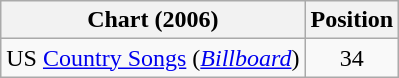<table class="wikitable sortable">
<tr>
<th scope="col">Chart (2006)</th>
<th scope="col">Position</th>
</tr>
<tr>
<td>US <a href='#'>Country Songs</a> (<em><a href='#'>Billboard</a></em>)</td>
<td align="center">34</td>
</tr>
</table>
